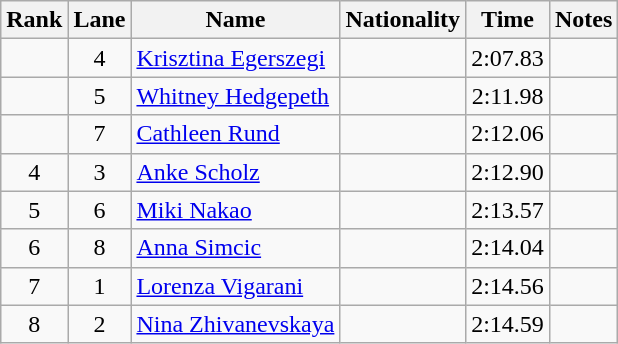<table class="wikitable sortable" style="text-align:center">
<tr>
<th>Rank</th>
<th>Lane</th>
<th>Name</th>
<th>Nationality</th>
<th>Time</th>
<th>Notes</th>
</tr>
<tr>
<td></td>
<td>4</td>
<td align=left><a href='#'>Krisztina Egerszegi</a></td>
<td align=left></td>
<td>2:07.83</td>
<td></td>
</tr>
<tr>
<td></td>
<td>5</td>
<td align=left><a href='#'>Whitney Hedgepeth</a></td>
<td align=left></td>
<td>2:11.98</td>
<td></td>
</tr>
<tr>
<td></td>
<td>7</td>
<td align=left><a href='#'>Cathleen Rund</a></td>
<td align=left></td>
<td>2:12.06</td>
<td></td>
</tr>
<tr>
<td>4</td>
<td>3</td>
<td align=left><a href='#'>Anke Scholz</a></td>
<td align=left></td>
<td>2:12.90</td>
<td></td>
</tr>
<tr>
<td>5</td>
<td>6</td>
<td align=left><a href='#'>Miki Nakao</a></td>
<td align=left></td>
<td>2:13.57</td>
<td></td>
</tr>
<tr>
<td>6</td>
<td>8</td>
<td align=left><a href='#'>Anna Simcic</a></td>
<td align=left></td>
<td>2:14.04</td>
<td></td>
</tr>
<tr>
<td>7</td>
<td>1</td>
<td align=left><a href='#'>Lorenza Vigarani</a></td>
<td align=left></td>
<td>2:14.56</td>
<td></td>
</tr>
<tr>
<td>8</td>
<td>2</td>
<td align=left><a href='#'>Nina Zhivanevskaya</a></td>
<td align=left></td>
<td>2:14.59</td>
<td></td>
</tr>
</table>
